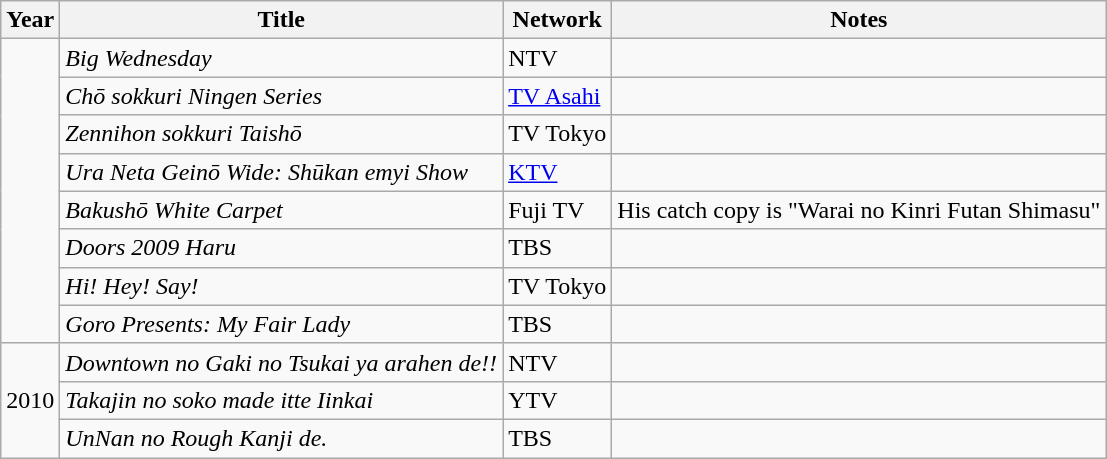<table class="wikitable">
<tr>
<th>Year</th>
<th>Title</th>
<th>Network</th>
<th>Notes</th>
</tr>
<tr>
<td rowspan="8"></td>
<td><em>Big Wednesday</em></td>
<td>NTV</td>
<td></td>
</tr>
<tr>
<td><em>Chō sokkuri Ningen Series</em></td>
<td><a href='#'>TV Asahi</a></td>
<td></td>
</tr>
<tr>
<td><em>Zennihon sokkuri Taishō</em></td>
<td>TV Tokyo</td>
<td></td>
</tr>
<tr>
<td><em>Ura Neta Geinō Wide: Shūkan emyi Show</em></td>
<td><a href='#'>KTV</a></td>
<td></td>
</tr>
<tr>
<td><em>Bakushō White Carpet</em></td>
<td>Fuji TV</td>
<td>His catch copy is "Warai no Kinri Futan Shimasu"</td>
</tr>
<tr>
<td><em>Doors 2009 Haru</em></td>
<td>TBS</td>
<td></td>
</tr>
<tr>
<td><em>Hi! Hey! Say!</em></td>
<td>TV Tokyo</td>
<td></td>
</tr>
<tr>
<td><em>Goro Presents: My Fair Lady</em></td>
<td>TBS</td>
<td></td>
</tr>
<tr>
<td rowspan="3">2010</td>
<td><em>Downtown no Gaki no Tsukai ya arahen de!!</em></td>
<td>NTV</td>
<td></td>
</tr>
<tr>
<td><em>Takajin no soko made itte Iinkai</em></td>
<td>YTV</td>
<td></td>
</tr>
<tr>
<td><em>UnNan no Rough Kanji de.</em></td>
<td>TBS</td>
<td></td>
</tr>
</table>
